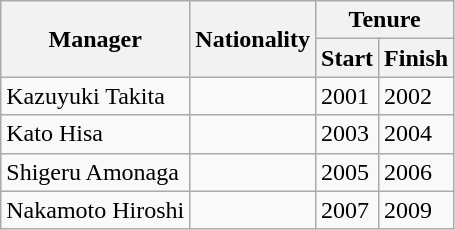<table class="wikitable">
<tr>
<th rowspan="2">Manager</th>
<th rowspan="2">Nationality</th>
<th colspan="2">Tenure </th>
</tr>
<tr>
<th>Start</th>
<th>Finish </th>
</tr>
<tr>
<td>Kazuyuki Takita</td>
<td></td>
<td>2001</td>
<td>2002<br></td>
</tr>
<tr>
<td>Kato Hisa</td>
<td></td>
<td>2003</td>
<td>2004<br></td>
</tr>
<tr>
<td>Shigeru Amonaga</td>
<td></td>
<td>2005</td>
<td>2006<br></td>
</tr>
<tr>
<td>Nakamoto Hiroshi</td>
<td></td>
<td>2007</td>
<td>2009<br></td>
</tr>
</table>
